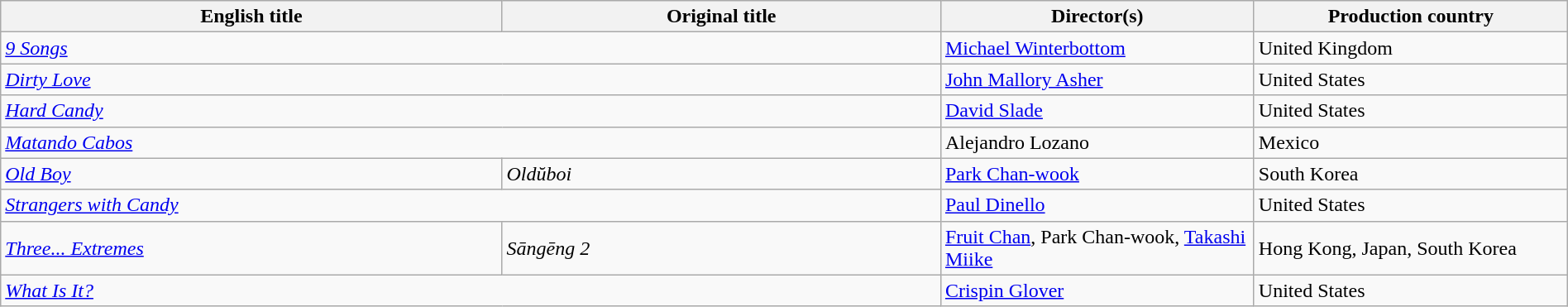<table class="wikitable" width=100%>
<tr>
<th scope="col" width="32%">English title</th>
<th scope="col" width="28%">Original title</th>
<th scope="col" width="20%">Director(s)</th>
<th scope="col" width="20%">Production country</th>
</tr>
<tr>
<td colspan=2><em><a href='#'>9 Songs</a></em></td>
<td><a href='#'>Michael Winterbottom</a></td>
<td>United Kingdom</td>
</tr>
<tr>
<td colspan=2><em><a href='#'>Dirty Love</a></em></td>
<td><a href='#'>John Mallory Asher</a></td>
<td>United States</td>
</tr>
<tr>
<td colspan=2><em><a href='#'>Hard Candy</a></em></td>
<td><a href='#'>David Slade</a></td>
<td>United States</td>
</tr>
<tr>
<td colspan=2><em><a href='#'>Matando Cabos</a></em></td>
<td>Alejandro Lozano</td>
<td>Mexico</td>
</tr>
<tr>
<td><em><a href='#'>Old Boy</a></em></td>
<td><em>Oldŭboi</em></td>
<td><a href='#'>Park Chan-wook</a></td>
<td>South Korea</td>
</tr>
<tr>
<td colspan=2><em><a href='#'>Strangers with Candy</a></em></td>
<td><a href='#'>Paul Dinello</a></td>
<td>United States</td>
</tr>
<tr>
<td><em><a href='#'>Three... Extremes</a></em></td>
<td><em>Sāngēng 2</em></td>
<td><a href='#'>Fruit Chan</a>, Park Chan-wook, <a href='#'>Takashi Miike</a></td>
<td>Hong Kong, Japan, South Korea</td>
</tr>
<tr>
<td colspan=2><em><a href='#'>What Is It?</a></em></td>
<td><a href='#'>Crispin Glover</a></td>
<td>United States</td>
</tr>
</table>
